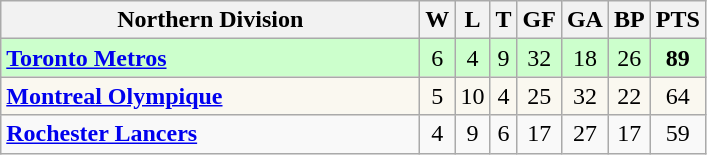<table class="wikitable" style="text-align:center">
<tr>
<th style="width:17em">Northern Division</th>
<th>W</th>
<th>L</th>
<th>T</th>
<th>GF</th>
<th>GA</th>
<th>BP</th>
<th>PTS</th>
</tr>
<tr align=center bgcolor=#ccffcc>
<td align=left><strong><a href='#'>Toronto Metros</a></strong></td>
<td>6</td>
<td>4</td>
<td>9</td>
<td>32</td>
<td>18</td>
<td>26</td>
<td><strong>89</strong></td>
</tr>
<tr align=center bgcolor=#FAF8F0>
<td align=left><strong><a href='#'>Montreal Olympique</a></strong></td>
<td>5</td>
<td>10</td>
<td>4</td>
<td>25</td>
<td>32</td>
<td>22</td>
<td>64</td>
</tr>
<tr align=center>
<td align=left><strong><a href='#'>Rochester Lancers</a></strong></td>
<td>4</td>
<td>9</td>
<td>6</td>
<td>17</td>
<td>27</td>
<td>17</td>
<td>59</td>
</tr>
</table>
